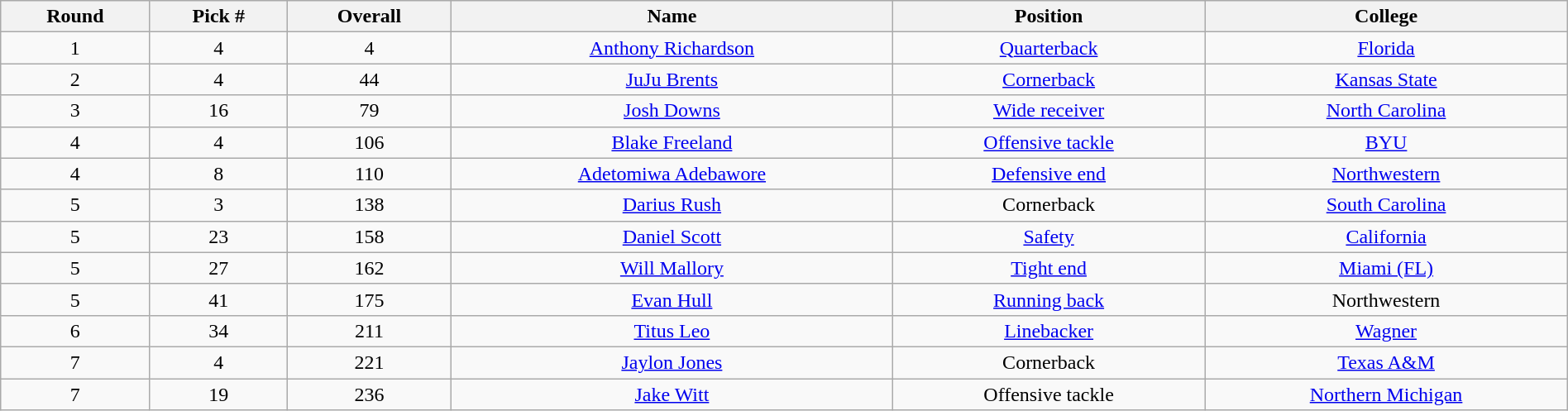<table class="wikitable sortable sortable" style="width: 100%; text-align:center">
<tr>
<th>Round</th>
<th>Pick #</th>
<th>Overall</th>
<th>Name</th>
<th>Position</th>
<th>College</th>
</tr>
<tr>
<td>1</td>
<td>4</td>
<td>4</td>
<td><a href='#'>Anthony Richardson</a></td>
<td><a href='#'>Quarterback</a></td>
<td><a href='#'>Florida</a></td>
</tr>
<tr>
<td>2</td>
<td>4</td>
<td>44</td>
<td><a href='#'>JuJu Brents</a></td>
<td><a href='#'>Cornerback</a></td>
<td><a href='#'>Kansas State</a></td>
</tr>
<tr>
<td>3</td>
<td>16</td>
<td>79</td>
<td><a href='#'>Josh Downs</a></td>
<td><a href='#'>Wide receiver</a></td>
<td><a href='#'>North Carolina</a></td>
</tr>
<tr>
<td>4</td>
<td>4</td>
<td>106</td>
<td><a href='#'>Blake Freeland</a></td>
<td><a href='#'>Offensive tackle</a></td>
<td><a href='#'>BYU</a></td>
</tr>
<tr>
<td>4</td>
<td>8</td>
<td>110</td>
<td><a href='#'>Adetomiwa Adebawore</a></td>
<td><a href='#'>Defensive end</a></td>
<td><a href='#'>Northwestern</a></td>
</tr>
<tr>
<td>5</td>
<td>3</td>
<td>138</td>
<td><a href='#'>Darius Rush</a></td>
<td>Cornerback</td>
<td><a href='#'>South Carolina</a></td>
</tr>
<tr>
<td>5</td>
<td>23</td>
<td>158</td>
<td><a href='#'>Daniel Scott</a></td>
<td><a href='#'>Safety</a></td>
<td><a href='#'>California</a></td>
</tr>
<tr>
<td>5</td>
<td>27</td>
<td>162</td>
<td><a href='#'>Will Mallory</a></td>
<td><a href='#'>Tight end</a></td>
<td><a href='#'>Miami (FL)</a></td>
</tr>
<tr>
<td>5</td>
<td>41</td>
<td>175</td>
<td><a href='#'>Evan Hull</a></td>
<td><a href='#'>Running back</a></td>
<td>Northwestern</td>
</tr>
<tr>
<td>6</td>
<td>34</td>
<td>211</td>
<td><a href='#'>Titus Leo</a></td>
<td><a href='#'>Linebacker</a></td>
<td><a href='#'>Wagner</a></td>
</tr>
<tr>
<td>7</td>
<td>4</td>
<td>221</td>
<td><a href='#'>Jaylon Jones</a></td>
<td>Cornerback</td>
<td><a href='#'>Texas A&M</a></td>
</tr>
<tr>
<td>7</td>
<td>19</td>
<td>236</td>
<td><a href='#'>Jake Witt</a></td>
<td>Offensive tackle</td>
<td><a href='#'>Northern Michigan</a></td>
</tr>
</table>
